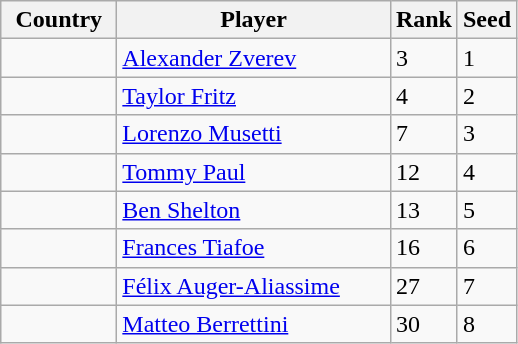<table class=wikitable>
<tr>
<th width="70">Country</th>
<th width="175">Player</th>
<th>Rank</th>
<th>Seed</th>
</tr>
<tr>
<td></td>
<td><a href='#'>Alexander Zverev</a></td>
<td>3</td>
<td>1</td>
</tr>
<tr>
<td></td>
<td><a href='#'>Taylor Fritz</a></td>
<td>4</td>
<td>2</td>
</tr>
<tr>
<td></td>
<td><a href='#'>Lorenzo Musetti</a></td>
<td>7</td>
<td>3</td>
</tr>
<tr>
<td></td>
<td><a href='#'>Tommy Paul</a></td>
<td>12</td>
<td>4</td>
</tr>
<tr>
<td></td>
<td><a href='#'>Ben Shelton</a></td>
<td>13</td>
<td>5</td>
</tr>
<tr>
<td></td>
<td><a href='#'>Frances Tiafoe</a></td>
<td>16</td>
<td>6</td>
</tr>
<tr>
<td></td>
<td><a href='#'>Félix Auger-Aliassime</a></td>
<td>27</td>
<td>7</td>
</tr>
<tr>
<td></td>
<td><a href='#'>Matteo Berrettini</a></td>
<td>30</td>
<td>8</td>
</tr>
</table>
